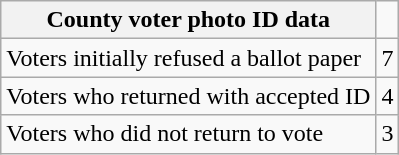<table class="wikitable">
<tr>
<th>County voter photo ID data</th>
</tr>
<tr>
<td style="text-align:left">Voters initially refused a ballot paper</td>
<td style="text-align:center">7</td>
</tr>
<tr>
<td style="text-align:left">Voters who returned with accepted ID</td>
<td style="text-align:center">4</td>
</tr>
<tr>
<td style="text-align:left">Voters who did not return to vote</td>
<td style="text-align:center">3</td>
</tr>
</table>
